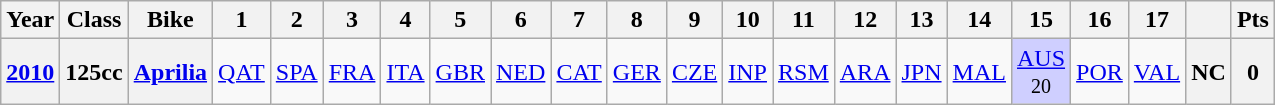<table class="wikitable" style="text-align:center">
<tr>
<th>Year</th>
<th>Class</th>
<th>Bike</th>
<th>1</th>
<th>2</th>
<th>3</th>
<th>4</th>
<th>5</th>
<th>6</th>
<th>7</th>
<th>8</th>
<th>9</th>
<th>10</th>
<th>11</th>
<th>12</th>
<th>13</th>
<th>14</th>
<th>15</th>
<th>16</th>
<th>17</th>
<th></th>
<th>Pts</th>
</tr>
<tr>
<th><a href='#'>2010</a></th>
<th>125cc</th>
<th><a href='#'>Aprilia</a></th>
<td><a href='#'>QAT</a></td>
<td><a href='#'>SPA</a></td>
<td><a href='#'>FRA</a></td>
<td><a href='#'>ITA</a></td>
<td><a href='#'>GBR</a></td>
<td><a href='#'>NED</a></td>
<td><a href='#'>CAT</a></td>
<td><a href='#'>GER</a></td>
<td><a href='#'>CZE</a></td>
<td><a href='#'>INP</a></td>
<td><a href='#'>RSM</a></td>
<td><a href='#'>ARA</a></td>
<td><a href='#'>JPN</a></td>
<td><a href='#'>MAL</a></td>
<td style="background:#CFCFFF;"><a href='#'>AUS</a><br><small>20</small></td>
<td><a href='#'>POR</a></td>
<td><a href='#'>VAL</a></td>
<th>NC</th>
<th>0</th>
</tr>
</table>
